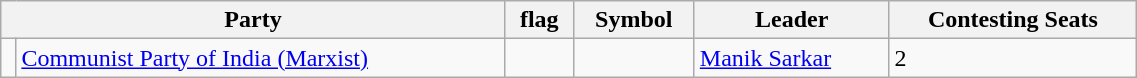<table class="wikitable" width="60%">
<tr>
<th colspan="2">Party</th>
<th>flag</th>
<th>Symbol</th>
<th>Leader</th>
<th>Contesting Seats</th>
</tr>
<tr>
<td></td>
<td><a href='#'>Communist Party of India (Marxist)</a></td>
<td></td>
<td></td>
<td><a href='#'>Manik Sarkar</a></td>
<td>2</td>
</tr>
</table>
